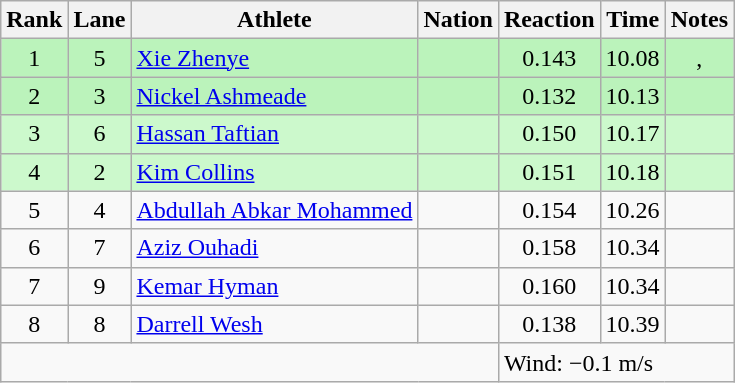<table class="wikitable sortable" style="text-align:center">
<tr>
<th>Rank</th>
<th>Lane</th>
<th>Athlete</th>
<th>Nation</th>
<th>Reaction</th>
<th>Time</th>
<th>Notes</th>
</tr>
<tr style="background:#bbf3bb;">
<td>1</td>
<td>5</td>
<td align=left><a href='#'>Xie Zhenye</a></td>
<td align=left></td>
<td>0.143</td>
<td>10.08</td>
<td>, </td>
</tr>
<tr style="background:#bbf3bb;">
<td>2</td>
<td>3</td>
<td align=left><a href='#'>Nickel Ashmeade</a></td>
<td align=left></td>
<td>0.132</td>
<td>10.13</td>
<td></td>
</tr>
<tr style="background:#ccf9cc;">
<td>3</td>
<td>6</td>
<td align=left><a href='#'>Hassan Taftian</a></td>
<td align=left></td>
<td>0.150</td>
<td>10.17</td>
<td></td>
</tr>
<tr style="background:#ccf9cc;">
<td>4</td>
<td>2</td>
<td align=left><a href='#'>Kim Collins</a></td>
<td align=left></td>
<td>0.151</td>
<td>10.18</td>
<td></td>
</tr>
<tr style=>
<td>5</td>
<td>4</td>
<td align=left><a href='#'>Abdullah Abkar Mohammed</a></td>
<td align=left></td>
<td>0.154</td>
<td>10.26</td>
<td></td>
</tr>
<tr style=>
<td>6</td>
<td>7</td>
<td align=left><a href='#'>Aziz Ouhadi</a></td>
<td align=left></td>
<td>0.158</td>
<td>10.34</td>
<td></td>
</tr>
<tr style=>
<td>7</td>
<td>9</td>
<td align=left><a href='#'>Kemar Hyman</a></td>
<td align=left></td>
<td>0.160</td>
<td>10.34</td>
<td></td>
</tr>
<tr style=>
<td>8</td>
<td>8</td>
<td align=left><a href='#'>Darrell Wesh</a></td>
<td align=left></td>
<td>0.138</td>
<td>10.39</td>
<td></td>
</tr>
<tr class="sortbottom">
<td colspan=4></td>
<td colspan="3" style="text-align:left;">Wind: −0.1 m/s</td>
</tr>
</table>
